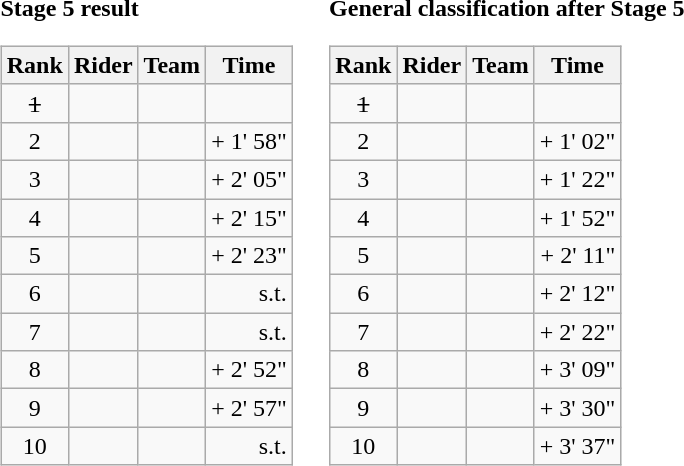<table>
<tr>
<td><strong>Stage 5 result</strong><br><table class="wikitable">
<tr>
<th scope="col">Rank</th>
<th scope="col">Rider</th>
<th scope="col">Team</th>
<th scope="col">Time</th>
</tr>
<tr>
<td style="text-align:center;"><s>1</s></td>
<td><s></s></td>
<td><s></s></td>
<td style="text-align:right;"><s></s></td>
</tr>
<tr>
<td style="text-align:center;">2</td>
<td></td>
<td></td>
<td style="text-align:right;">+ 1' 58"</td>
</tr>
<tr>
<td style="text-align:center;">3</td>
<td></td>
<td></td>
<td style="text-align:right;">+ 2' 05"</td>
</tr>
<tr>
<td style="text-align:center;">4</td>
<td></td>
<td></td>
<td style="text-align:right;">+ 2' 15"</td>
</tr>
<tr>
<td style="text-align:center;">5</td>
<td></td>
<td></td>
<td style="text-align:right;">+ 2' 23"</td>
</tr>
<tr>
<td style="text-align:center;">6</td>
<td></td>
<td></td>
<td style="text-align:right;">s.t.</td>
</tr>
<tr>
<td style="text-align:center;">7</td>
<td></td>
<td></td>
<td style="text-align:right;">s.t.</td>
</tr>
<tr>
<td style="text-align:center;">8</td>
<td></td>
<td></td>
<td style="text-align:right;">+ 2' 52"</td>
</tr>
<tr>
<td style="text-align:center;">9</td>
<td></td>
<td></td>
<td style="text-align:right;">+ 2' 57"</td>
</tr>
<tr>
<td style="text-align:center;">10</td>
<td></td>
<td></td>
<td style="text-align:right;">s.t.</td>
</tr>
</table>
</td>
<td></td>
<td><strong>General classification after Stage 5</strong><br><table class="wikitable">
<tr>
<th scope="col">Rank</th>
<th scope="col">Rider</th>
<th scope="col">Team</th>
<th scope="col">Time</th>
</tr>
<tr>
<td style="text-align:center;"><s>1</s></td>
<td><s></s> </td>
<td><s></s></td>
<td style="text-align:right;"><s></s></td>
</tr>
<tr>
<td style="text-align:center;">2</td>
<td></td>
<td></td>
<td style="text-align:right;">+ 1' 02"</td>
</tr>
<tr>
<td style="text-align:center;">3</td>
<td></td>
<td></td>
<td style="text-align:right;">+ 1' 22"</td>
</tr>
<tr>
<td style="text-align:center;">4</td>
<td></td>
<td></td>
<td style="text-align:right;">+ 1' 52"</td>
</tr>
<tr>
<td style="text-align:center;">5</td>
<td></td>
<td></td>
<td style="text-align:right;">+ 2' 11"</td>
</tr>
<tr>
<td style="text-align:center;">6</td>
<td></td>
<td></td>
<td style="text-align:right;">+ 2' 12"</td>
</tr>
<tr>
<td style="text-align:center;">7</td>
<td></td>
<td></td>
<td style="text-align:right;">+ 2' 22"</td>
</tr>
<tr>
<td style="text-align:center;">8</td>
<td></td>
<td></td>
<td style="text-align:right;">+ 3' 09"</td>
</tr>
<tr>
<td style="text-align:center;">9</td>
<td></td>
<td></td>
<td style="text-align:right;">+ 3' 30"</td>
</tr>
<tr>
<td style="text-align:center;">10</td>
<td></td>
<td></td>
<td style="text-align:right;">+ 3' 37"</td>
</tr>
</table>
</td>
</tr>
</table>
